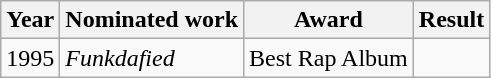<table class="wikitable">
<tr>
<th>Year</th>
<th>Nominated work</th>
<th>Award</th>
<th>Result</th>
</tr>
<tr>
<td align=center>1995</td>
<td><em>Funkdafied</em></td>
<td>Best Rap Album</td>
<td></td>
</tr>
</table>
